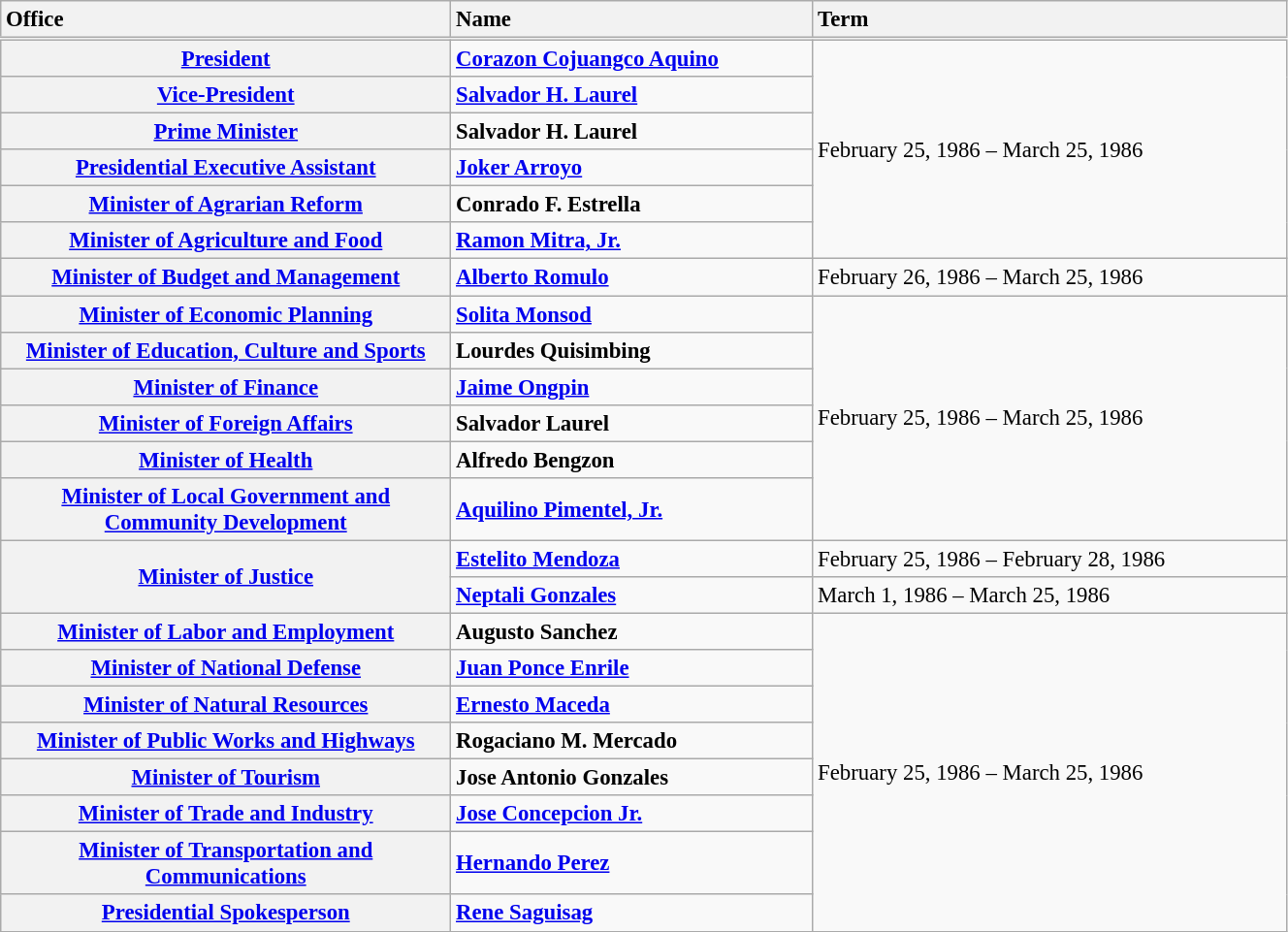<table class="wikitable collapsible plainrowheaders toptextcells" style="width:70%; font-size:95%;">
<tr style="border-bottom-style:double;">
<th scope="col" style="text-align:left; width:35%;">Office</th>
<th scope="col" style="text-align:left;">Name</th>
<th scope="col" style="text-align:left;">Term</th>
</tr>
<tr>
<th scope="row"><a href='#'>President</a></th>
<td><strong><a href='#'>Corazon Cojuangco Aquino</a></strong></td>
<td rowspan="6">February 25, 1986 – March 25, 1986</td>
</tr>
<tr>
<th scope="row"><a href='#'>Vice-President</a></th>
<td><strong><a href='#'>Salvador H. Laurel</a></strong></td>
</tr>
<tr>
<th scope="row"><a href='#'>Prime Minister</a></th>
<td><strong>Salvador H. Laurel</strong></td>
</tr>
<tr>
<th scope="row"><a href='#'>Presidential Executive Assistant</a></th>
<td><strong><a href='#'>Joker Arroyo</a></strong></td>
</tr>
<tr>
<th scope="row"><a href='#'>Minister of Agrarian Reform</a></th>
<td><strong>Conrado F. Estrella</strong></td>
</tr>
<tr>
<th scope="row"><a href='#'>Minister of Agriculture and Food</a></th>
<td><strong><a href='#'>Ramon Mitra, Jr.</a></strong></td>
</tr>
<tr>
<th scope="row"><a href='#'>Minister of Budget and Management</a></th>
<td><strong><a href='#'>Alberto Romulo</a></strong></td>
<td>February 26, 1986 – March 25, 1986</td>
</tr>
<tr>
<th scope="row"><a href='#'>Minister of Economic Planning</a></th>
<td><strong><a href='#'>Solita Monsod</a></strong></td>
<td rowspan="6">February 25, 1986 – March 25, 1986</td>
</tr>
<tr>
<th scope="row"><a href='#'>Minister of Education, Culture and Sports</a></th>
<td><strong>Lourdes Quisimbing</strong></td>
</tr>
<tr>
<th scope="row"><a href='#'>Minister of Finance</a></th>
<td><strong><a href='#'>Jaime Ongpin</a></strong></td>
</tr>
<tr>
<th scope="row"><a href='#'>Minister of Foreign Affairs</a></th>
<td><strong>Salvador Laurel</strong></td>
</tr>
<tr>
<th scope="row"><a href='#'>Minister of Health</a></th>
<td><strong>Alfredo Bengzon</strong></td>
</tr>
<tr>
<th scope="row"><a href='#'>Minister of Local Government and Community Development</a></th>
<td><strong><a href='#'>Aquilino Pimentel, Jr.</a></strong></td>
</tr>
<tr>
<th scope="row" rowspan="2"><a href='#'>Minister of Justice</a></th>
<td><strong><a href='#'>Estelito Mendoza</a></strong></td>
<td>February 25, 1986 – February 28, 1986</td>
</tr>
<tr>
<td><strong><a href='#'>Neptali Gonzales</a></strong></td>
<td>March 1, 1986 – March 25, 1986</td>
</tr>
<tr>
<th scope="row"><a href='#'>Minister of Labor and Employment</a></th>
<td><strong>Augusto Sanchez</strong></td>
<td rowspan="8">February 25, 1986 – March 25, 1986</td>
</tr>
<tr>
<th scope="row"><a href='#'>Minister of National Defense</a></th>
<td><strong><a href='#'>Juan Ponce Enrile</a></strong></td>
</tr>
<tr>
<th scope="row"><a href='#'>Minister of Natural Resources</a></th>
<td><strong><a href='#'>Ernesto Maceda</a></strong></td>
</tr>
<tr>
<th scope="row"><a href='#'>Minister of Public Works and Highways</a></th>
<td><strong>Rogaciano M. Mercado</strong></td>
</tr>
<tr>
<th scope="row"><a href='#'>Minister of Tourism</a></th>
<td><strong>Jose Antonio Gonzales</strong></td>
</tr>
<tr>
<th scope="row"><a href='#'>Minister of Trade and Industry</a></th>
<td><strong><a href='#'>Jose Concepcion Jr.</a></strong></td>
</tr>
<tr>
<th scope="row"><a href='#'>Minister of Transportation and Communications</a></th>
<td><strong><a href='#'>Hernando Perez</a></strong></td>
</tr>
<tr>
<th scope="row"><a href='#'>Presidential Spokesperson</a></th>
<td><strong><a href='#'>Rene Saguisag</a></strong></td>
</tr>
</table>
